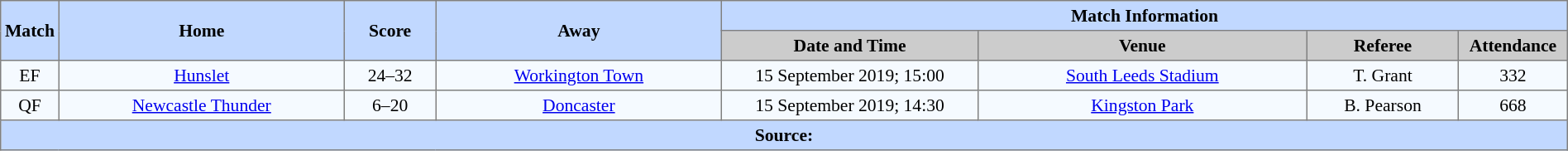<table border="1" style="border-collapse:collapse; font-size:90%; text-align:center;" cellpadding="3" cellspacing="0" width="100%">
<tr bgcolor="#C1D8FF">
<th rowspan="2">Match</th>
<th rowspan="2" width="19%">Home</th>
<th rowspan="2" width="6%">Score</th>
<th rowspan="2" width="19%">Away</th>
<th colspan="4">Match Information</th>
</tr>
<tr bgcolor="#CCCCCC">
<th width="17%">Date and Time</th>
<th width="22%">Venue</th>
<th width="10%">Referee</th>
<th width="7%">Attendance</th>
</tr>
<tr bgcolor="#F5FAFF">
<td>EF</td>
<td> <a href='#'>Hunslet</a></td>
<td>24–32</td>
<td> <a href='#'>Workington Town</a></td>
<td>15 September 2019; 15:00</td>
<td><a href='#'>South Leeds Stadium</a></td>
<td>T. Grant</td>
<td>332</td>
</tr>
<tr bgcolor="#F5FAFF">
<td>QF</td>
<td> <a href='#'>Newcastle Thunder</a></td>
<td>6–20</td>
<td> <a href='#'>Doncaster</a></td>
<td>15 September 2019; 14:30</td>
<td><a href='#'>Kingston Park</a></td>
<td>B. Pearson</td>
<td>668</td>
</tr>
<tr style="background:#c1d8ff;">
<th colspan="8">Source:</th>
</tr>
</table>
